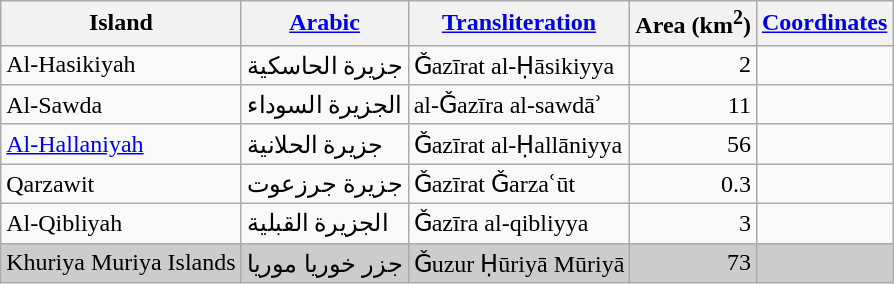<table class="wikitable sortable">
<tr>
<th>Island</th>
<th><a href='#'>Arabic</a></th>
<th><a href='#'>Transliteration</a></th>
<th>Area (km<sup>2</sup>)</th>
<th><a href='#'>Coordinates</a></th>
</tr>
<tr>
<td>Al-Hasikiyah</td>
<td>جزيرة الحاسكية</td>
<td>Ǧazīrat al-Ḥāsikiyya</td>
<td align="right">2</td>
<td></td>
</tr>
<tr>
<td>Al-Sawda</td>
<td>الجزيرة السوداء</td>
<td>al-Ǧazīra al-sawdāʾ</td>
<td align="right">11</td>
<td></td>
</tr>
<tr>
<td><a href='#'>Al-Hallaniyah</a></td>
<td>جزيرة الحلانية</td>
<td>Ǧazīrat al-Ḥallāniyya</td>
<td align="right">56</td>
<td></td>
</tr>
<tr>
<td>Qarzawit</td>
<td>جزيرة جرزعوت</td>
<td>Ǧazīrat Ǧarzaʿūt</td>
<td align="right">0.3</td>
<td></td>
</tr>
<tr>
<td>Al-Qibliyah</td>
<td>الجزيرة القبلية</td>
<td>Ǧazīra al-qibliyya</td>
<td align="right">3</td>
<td></td>
</tr>
<tr style="background: #CCC;" class="sortbottom">
<td>Khuriya Muriya Islands</td>
<td>جزر خوريا موريا</td>
<td>Ǧuzur Ḥūriyā Mūriyā</td>
<td align="right">73</td>
<td></td>
</tr>
</table>
